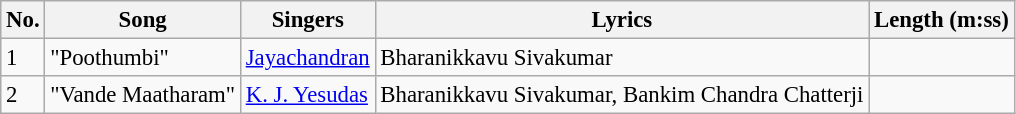<table class="wikitable" style="font-size:95%;">
<tr>
<th>No.</th>
<th>Song</th>
<th>Singers</th>
<th>Lyrics</th>
<th>Length (m:ss)</th>
</tr>
<tr>
<td>1</td>
<td>"Poothumbi"</td>
<td><a href='#'>Jayachandran</a></td>
<td>Bharanikkavu Sivakumar</td>
<td></td>
</tr>
<tr>
<td>2</td>
<td>"Vande Maatharam"</td>
<td><a href='#'>K. J. Yesudas</a></td>
<td>Bharanikkavu Sivakumar, Bankim Chandra Chatterji</td>
<td></td>
</tr>
</table>
